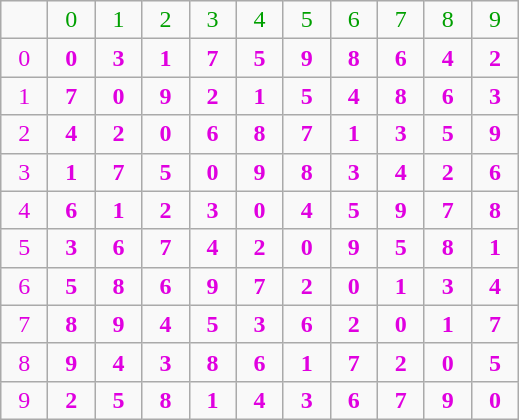<table class="skin-invert wikitable" style="text-align:center;color:#E000E0">
<tr style="color:#00A000">
<td style="width:1.5em"></td>
<td style="width:1.5em">0</td>
<td style="width:1.5em">1</td>
<td style="width:1.5em">2</td>
<td style="width:1.5em">3</td>
<td style="width:1.5em">4</td>
<td style="width:1.5em">5</td>
<td style="width:1.5em">6</td>
<td style="width:1.5em">7</td>
<td style="width:1.5em">8</td>
<td style="width:1.5em">9</td>
</tr>
<tr>
<td>0</td>
<td><strong>0</strong></td>
<td><strong>3</strong></td>
<td><strong>1</strong></td>
<td><strong>7</strong></td>
<td><strong>5</strong></td>
<td><strong>9</strong></td>
<td><strong>8</strong></td>
<td><strong>6</strong></td>
<td><strong>4</strong></td>
<td><strong>2</strong></td>
</tr>
<tr>
<td>1</td>
<td><strong>7</strong></td>
<td><strong>0</strong></td>
<td><strong>9</strong></td>
<td><strong>2</strong></td>
<td><strong>1</strong></td>
<td><strong>5</strong></td>
<td><strong>4</strong></td>
<td><strong>8</strong></td>
<td><strong>6</strong></td>
<td><strong>3</strong></td>
</tr>
<tr>
<td>2</td>
<td><strong>4</strong></td>
<td><strong>2</strong></td>
<td><strong>0</strong></td>
<td><strong>6</strong></td>
<td><strong>8</strong></td>
<td><strong>7</strong></td>
<td><strong>1</strong></td>
<td><strong>3</strong></td>
<td><strong>5</strong></td>
<td><strong>9</strong></td>
</tr>
<tr>
<td>3</td>
<td><strong>1</strong></td>
<td><strong>7</strong></td>
<td><strong>5</strong></td>
<td><strong>0</strong></td>
<td><strong>9</strong></td>
<td><strong>8</strong></td>
<td><strong>3</strong></td>
<td><strong>4</strong></td>
<td><strong>2</strong></td>
<td><strong>6</strong></td>
</tr>
<tr>
<td>4</td>
<td><strong>6</strong></td>
<td><strong>1</strong></td>
<td><strong>2</strong></td>
<td><strong>3</strong></td>
<td><strong>0</strong></td>
<td><strong>4</strong></td>
<td><strong>5</strong></td>
<td><strong>9</strong></td>
<td><strong>7</strong></td>
<td><strong>8</strong></td>
</tr>
<tr>
<td>5</td>
<td><strong>3</strong></td>
<td><strong>6</strong></td>
<td><strong>7</strong></td>
<td><strong>4</strong></td>
<td><strong>2</strong></td>
<td><strong>0</strong></td>
<td><strong>9</strong></td>
<td><strong>5</strong></td>
<td><strong>8</strong></td>
<td><strong>1</strong></td>
</tr>
<tr>
<td>6</td>
<td><strong>5</strong></td>
<td><strong>8</strong></td>
<td><strong>6</strong></td>
<td><strong>9</strong></td>
<td><strong>7</strong></td>
<td><strong>2</strong></td>
<td><strong>0</strong></td>
<td><strong>1</strong></td>
<td><strong>3</strong></td>
<td><strong>4</strong></td>
</tr>
<tr>
<td>7</td>
<td><strong>8</strong></td>
<td><strong>9</strong></td>
<td><strong>4</strong></td>
<td><strong>5</strong></td>
<td><strong>3</strong></td>
<td><strong>6</strong></td>
<td><strong>2</strong></td>
<td><strong>0</strong></td>
<td><strong>1</strong></td>
<td><strong>7</strong></td>
</tr>
<tr>
<td>8</td>
<td><strong>9</strong></td>
<td><strong>4</strong></td>
<td><strong>3</strong></td>
<td><strong>8</strong></td>
<td><strong>6</strong></td>
<td><strong>1</strong></td>
<td><strong>7</strong></td>
<td><strong>2</strong></td>
<td><strong>0</strong></td>
<td><strong>5</strong></td>
</tr>
<tr>
<td>9</td>
<td><strong>2</strong></td>
<td><strong>5</strong></td>
<td><strong>8</strong></td>
<td><strong>1</strong></td>
<td><strong>4</strong></td>
<td><strong>3</strong></td>
<td><strong>6</strong></td>
<td><strong>7</strong></td>
<td><strong>9</strong></td>
<td><strong>0</strong></td>
</tr>
</table>
